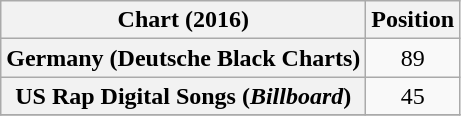<table class="wikitable sortable plainrowheaders" style="text-align:center;">
<tr>
<th>Chart (2016)</th>
<th>Position</th>
</tr>
<tr>
<th scope="row">Germany (Deutsche Black Charts)</th>
<td>89</td>
</tr>
<tr>
<th scope="row">US Rap Digital Songs (<em>Billboard</em>)</th>
<td>45</td>
</tr>
<tr>
</tr>
</table>
